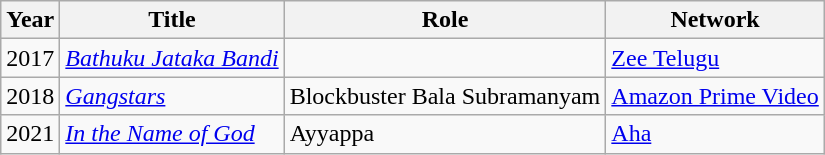<table class="wikitable sortable">
<tr>
<th>Year</th>
<th>Title</th>
<th class="unsortable">Role</th>
<th>Network</th>
</tr>
<tr>
<td>2017</td>
<td><em><a href='#'>Bathuku Jataka Bandi</a></em></td>
<td></td>
<td><a href='#'>Zee Telugu</a></td>
</tr>
<tr>
<td>2018</td>
<td><em><a href='#'>Gangstars</a></em></td>
<td>Blockbuster Bala Subramanyam</td>
<td><a href='#'>Amazon Prime Video</a></td>
</tr>
<tr>
<td>2021</td>
<td><a href='#'><em>In the Name of God</em></a></td>
<td>Ayyappa</td>
<td><a href='#'>Aha</a></td>
</tr>
</table>
